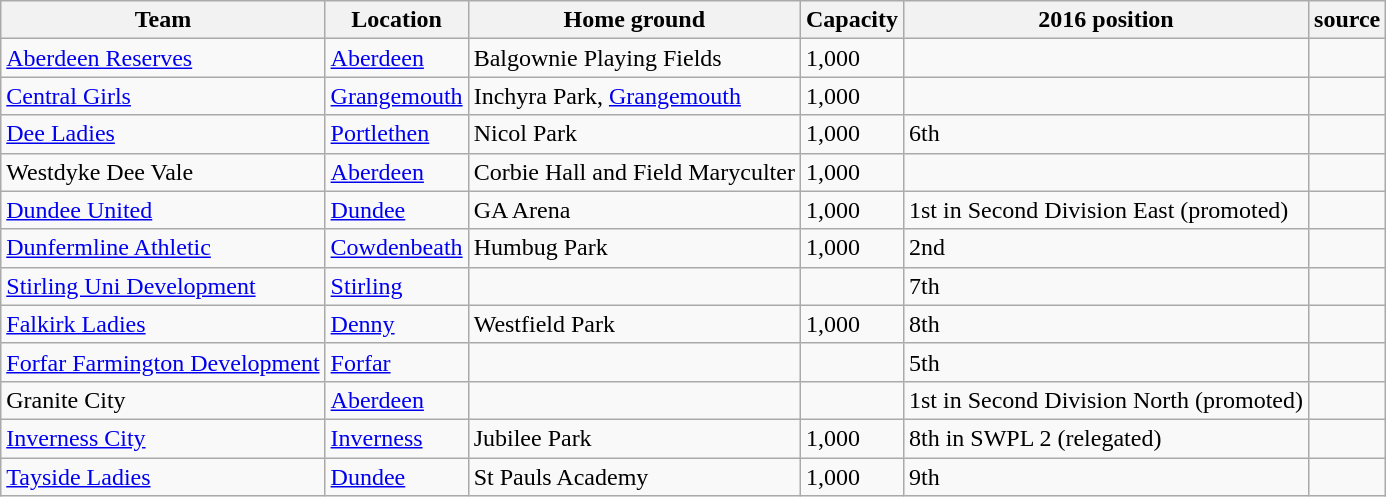<table class="wikitable sortable">
<tr>
<th>Team</th>
<th>Location</th>
<th>Home ground</th>
<th>Capacity</th>
<th data-sort-type="number">2016 position</th>
<th>source</th>
</tr>
<tr>
<td><a href='#'>Aberdeen Reserves</a></td>
<td><a href='#'>Aberdeen</a></td>
<td>Balgownie Playing Fields</td>
<td>1,000</td>
<td></td>
<td></td>
</tr>
<tr>
<td><a href='#'>Central Girls</a></td>
<td><a href='#'>Grangemouth</a></td>
<td>Inchyra Park, <a href='#'>Grangemouth</a></td>
<td>1,000</td>
<td></td>
<td></td>
</tr>
<tr>
<td><a href='#'>Dee Ladies</a></td>
<td><a href='#'>Portlethen</a></td>
<td>Nicol Park</td>
<td>1,000</td>
<td>6th</td>
<td></td>
</tr>
<tr>
<td>Westdyke Dee Vale</td>
<td><a href='#'>Aberdeen</a></td>
<td>Corbie Hall and Field Maryculter</td>
<td>1,000</td>
<td></td>
<td></td>
</tr>
<tr>
<td><a href='#'>Dundee United</a></td>
<td><a href='#'>Dundee</a></td>
<td>GA Arena</td>
<td>1,000</td>
<td>1st in Second Division East (promoted)</td>
<td></td>
</tr>
<tr>
<td><a href='#'>Dunfermline Athletic</a></td>
<td><a href='#'>Cowdenbeath</a></td>
<td>Humbug Park</td>
<td>1,000</td>
<td>2nd</td>
<td></td>
</tr>
<tr>
<td><a href='#'>Stirling Uni Development</a></td>
<td><a href='#'>Stirling</a></td>
<td></td>
<td></td>
<td>7th</td>
<td></td>
</tr>
<tr>
<td><a href='#'>Falkirk Ladies</a></td>
<td><a href='#'>Denny</a></td>
<td>Westfield Park</td>
<td>1,000</td>
<td>8th</td>
<td></td>
</tr>
<tr>
<td><a href='#'>Forfar Farmington Development</a></td>
<td><a href='#'>Forfar</a></td>
<td></td>
<td></td>
<td>5th</td>
<td></td>
</tr>
<tr>
<td>Granite City</td>
<td><a href='#'>Aberdeen</a></td>
<td></td>
<td></td>
<td>1st in Second Division North (promoted)</td>
<td></td>
</tr>
<tr>
<td><a href='#'>Inverness City</a></td>
<td><a href='#'>Inverness</a></td>
<td>Jubilee Park</td>
<td>1,000</td>
<td>8th in SWPL 2 (relegated)</td>
<td></td>
</tr>
<tr>
<td><a href='#'>Tayside Ladies</a></td>
<td><a href='#'>Dundee</a></td>
<td>St Pauls Academy</td>
<td>1,000</td>
<td>9th</td>
<td></td>
</tr>
</table>
